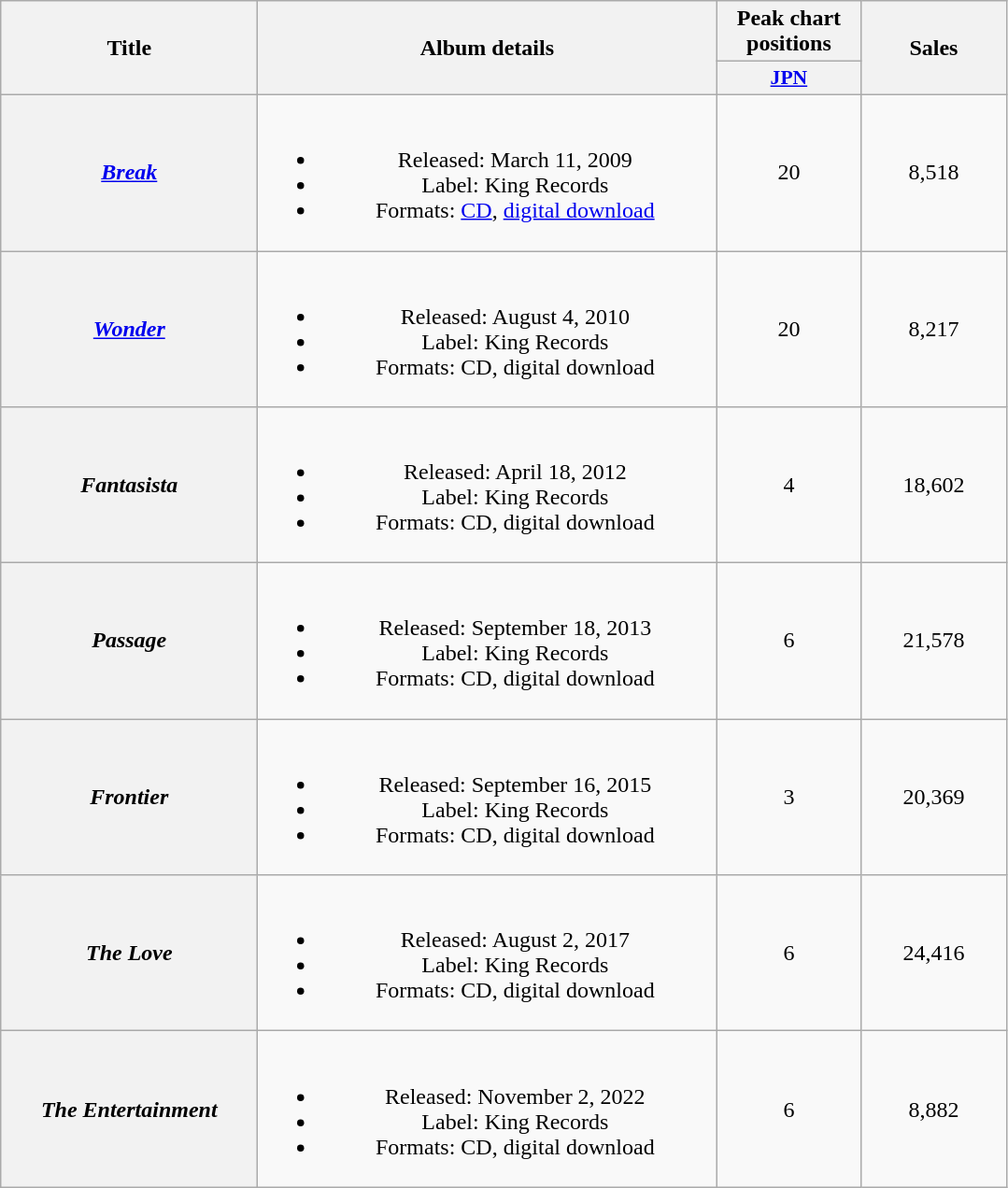<table class="wikitable plainrowheaders" style="text-align:center;" border="1">
<tr>
<th scope="col" rowspan="2" style="width:11em;">Title</th>
<th scope="col" rowspan="2" style="width:20em;">Album details</th>
<th scope="col" style="width:6em;">Peak chart positions</th>
<th scope="col" rowspan="2" style="width:6em;">Sales</th>
</tr>
<tr>
<th scope="col" style="width:3em; font-size:90%"><a href='#'>JPN</a><br></th>
</tr>
<tr>
<th scope="row"><em><a href='#'>Break</a></em></th>
<td><br><ul><li>Released: March 11, 2009</li><li>Label: King Records</li><li>Formats: <a href='#'>CD</a>, <a href='#'>digital download</a></li></ul></td>
<td>20</td>
<td>8,518</td>
</tr>
<tr>
<th scope="row"><em><a href='#'>Wonder</a></em></th>
<td><br><ul><li>Released: August 4, 2010</li><li>Label: King Records</li><li>Formats: CD, digital download</li></ul></td>
<td>20</td>
<td>8,217</td>
</tr>
<tr>
<th scope="row"><em>Fantasista</em></th>
<td><br><ul><li>Released: April 18, 2012</li><li>Label: King Records</li><li>Formats: CD, digital download</li></ul></td>
<td>4</td>
<td>18,602</td>
</tr>
<tr>
<th scope="row"><em>Passage</em></th>
<td><br><ul><li>Released: September 18, 2013</li><li>Label: King Records</li><li>Formats: CD, digital download</li></ul></td>
<td>6</td>
<td>21,578</td>
</tr>
<tr>
<th scope="row"><em>Frontier</em></th>
<td><br><ul><li>Released: September 16, 2015</li><li>Label: King Records</li><li>Formats: CD, digital download</li></ul></td>
<td>3</td>
<td>20,369</td>
</tr>
<tr>
<th scope="row"><em>The Love</em></th>
<td><br><ul><li>Released: August 2, 2017</li><li>Label: King Records</li><li>Formats: CD, digital download</li></ul></td>
<td>6</td>
<td>24,416</td>
</tr>
<tr>
<th scope="row"><em>The Entertainment</em></th>
<td><br><ul><li>Released: November 2, 2022</li><li>Label: King Records</li><li>Formats: CD, digital download</li></ul></td>
<td>6</td>
<td>8,882</td>
</tr>
</table>
